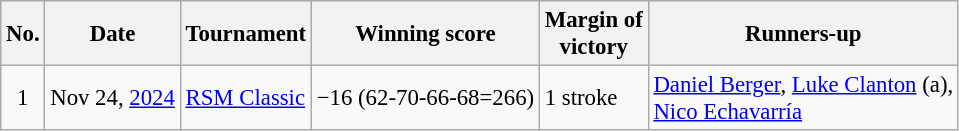<table class="wikitable" style="font-size:95%;">
<tr>
<th>No.</th>
<th>Date</th>
<th>Tournament</th>
<th>Winning score</th>
<th>Margin of<br>victory</th>
<th>Runners-up</th>
</tr>
<tr>
<td align=center>1</td>
<td align=right>Nov 24, <a href='#'>2024</a></td>
<td><a href='#'>RSM Classic</a></td>
<td>−16 (62-70-66-68=266)</td>
<td>1 stroke</td>
<td> <a href='#'>Daniel Berger</a>,  <a href='#'>Luke Clanton</a> (a),<br> <a href='#'>Nico Echavarría</a></td>
</tr>
</table>
